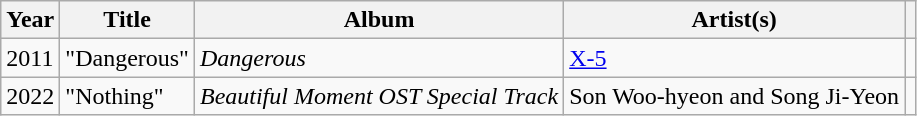<table class="wikitable sortable">
<tr>
<th>Year</th>
<th>Title</th>
<th>Album</th>
<th>Artist(s)</th>
<th class="unsortable"></th>
</tr>
<tr>
<td>2011</td>
<td>"Dangerous"</td>
<td><em>Dangerous</em></td>
<td><a href='#'>X-5</a></td>
<td></td>
</tr>
<tr>
<td>2022</td>
<td>"Nothing"</td>
<td><em>Beautiful Moment OST Special Track</em></td>
<td>Son Woo-hyeon and Song Ji-Yeon</td>
<td></td>
</tr>
</table>
